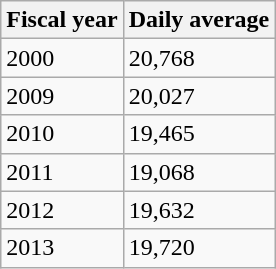<table class="wikitable">
<tr>
<th>Fiscal year</th>
<th>Daily average</th>
</tr>
<tr>
<td>2000</td>
<td>20,768</td>
</tr>
<tr>
<td>2009</td>
<td>20,027</td>
</tr>
<tr>
<td>2010</td>
<td>19,465</td>
</tr>
<tr>
<td>2011</td>
<td>19,068</td>
</tr>
<tr>
<td>2012</td>
<td>19,632</td>
</tr>
<tr>
<td>2013</td>
<td>19,720</td>
</tr>
</table>
